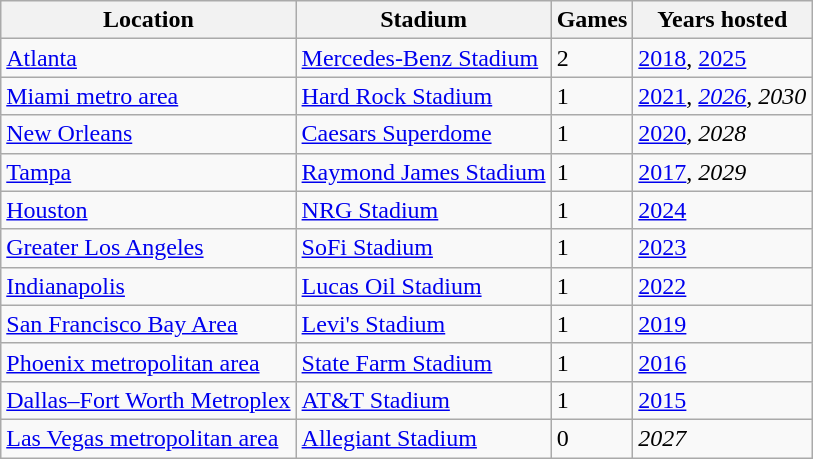<table class="wikitable sortable">
<tr>
<th>Location</th>
<th>Stadium</th>
<th>Games</th>
<th>Years hosted<br></th>
</tr>
<tr>
<td><a href='#'>Atlanta</a></td>
<td><a href='#'>Mercedes-Benz Stadium</a></td>
<td>2</td>
<td><a href='#'>2018</a>, <a href='#'>2025</a></td>
</tr>
<tr>
<td><a href='#'>Miami metro area</a></td>
<td><a href='#'>Hard Rock Stadium</a></td>
<td>1</td>
<td><a href='#'>2021</a>, <em><a href='#'>2026</a></em>, <em>2030</em></td>
</tr>
<tr>
<td><a href='#'>New Orleans</a></td>
<td><a href='#'>Caesars Superdome</a></td>
<td>1</td>
<td><a href='#'>2020</a>, <em>2028</em></td>
</tr>
<tr>
<td><a href='#'>Tampa</a></td>
<td><a href='#'>Raymond James Stadium </a></td>
<td>1</td>
<td><a href='#'>2017</a>, <em>2029</em></td>
</tr>
<tr>
<td><a href='#'>Houston</a></td>
<td><a href='#'>NRG Stadium</a></td>
<td>1</td>
<td><a href='#'>2024</a></td>
</tr>
<tr>
<td><a href='#'>Greater Los Angeles</a></td>
<td><a href='#'>SoFi Stadium</a></td>
<td>1</td>
<td><a href='#'>2023</a></td>
</tr>
<tr>
<td><a href='#'>Indianapolis</a></td>
<td><a href='#'>Lucas Oil Stadium</a></td>
<td>1</td>
<td><a href='#'>2022</a></td>
</tr>
<tr>
<td><a href='#'>San Francisco Bay Area</a></td>
<td><a href='#'>Levi's Stadium</a></td>
<td>1</td>
<td><a href='#'>2019</a></td>
</tr>
<tr>
<td><a href='#'>Phoenix metropolitan area</a></td>
<td><a href='#'>State Farm Stadium</a></td>
<td>1</td>
<td><a href='#'>2016</a></td>
</tr>
<tr>
<td><a href='#'>Dallas–Fort Worth Metroplex</a></td>
<td><a href='#'>AT&T Stadium</a></td>
<td>1</td>
<td><a href='#'>2015</a></td>
</tr>
<tr>
<td><a href='#'>Las Vegas metropolitan area</a></td>
<td><a href='#'>Allegiant Stadium</a></td>
<td>0</td>
<td><em>2027</em></td>
</tr>
</table>
